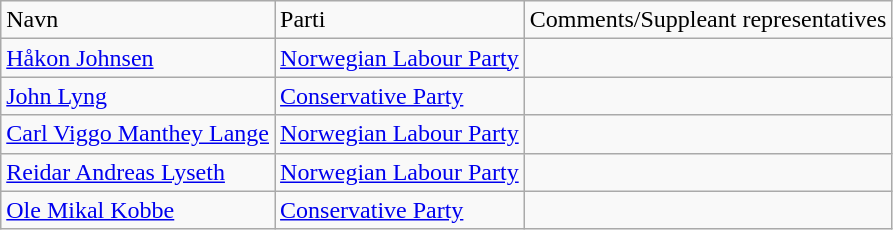<table class="wikitable">
<tr>
<td>Navn</td>
<td>Parti</td>
<td>Comments/Suppleant representatives</td>
</tr>
<tr>
<td><a href='#'>Håkon Johnsen</a></td>
<td><a href='#'>Norwegian Labour Party</a></td>
<td></td>
</tr>
<tr>
<td><a href='#'>John Lyng</a></td>
<td><a href='#'>Conservative Party</a></td>
<td></td>
</tr>
<tr>
<td><a href='#'>Carl Viggo Manthey Lange</a></td>
<td><a href='#'>Norwegian Labour Party</a></td>
<td></td>
</tr>
<tr>
<td><a href='#'>Reidar Andreas Lyseth</a></td>
<td><a href='#'>Norwegian Labour Party</a></td>
<td></td>
</tr>
<tr>
<td><a href='#'>Ole Mikal Kobbe</a></td>
<td><a href='#'>Conservative Party</a></td>
<td></td>
</tr>
</table>
